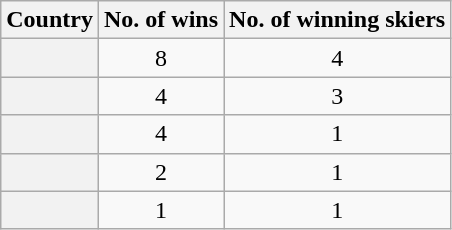<table class="sortable plainrowheaders wikitable">
<tr>
<th scope=col>Country</th>
<th scope=col>No. of wins</th>
<th scope=col>No. of winning skiers</th>
</tr>
<tr>
<th scope=row></th>
<td align=center>8</td>
<td align=center>4</td>
</tr>
<tr>
<th scope=row></th>
<td align=center>4</td>
<td align=center>3</td>
</tr>
<tr>
<th scope=row></th>
<td align=center>4</td>
<td align=center>1</td>
</tr>
<tr>
<th scope=row></th>
<td align=center>2</td>
<td align=center>1</td>
</tr>
<tr>
<th scope=row></th>
<td align=center>1</td>
<td align=center>1</td>
</tr>
</table>
